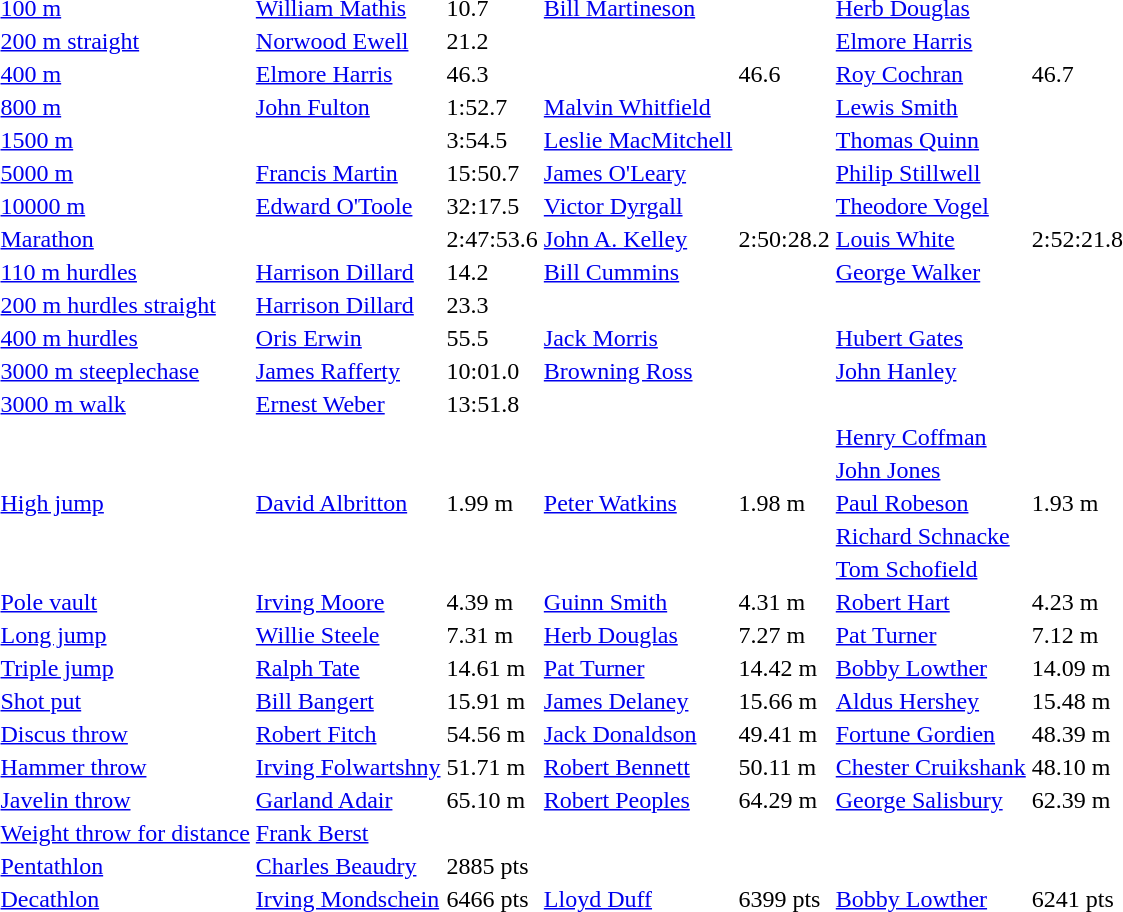<table>
<tr>
<td><a href='#'>100 m</a></td>
<td><a href='#'>William Mathis</a></td>
<td>10.7</td>
<td><a href='#'>Bill Martineson</a></td>
<td></td>
<td><a href='#'>Herb Douglas</a></td>
<td></td>
</tr>
<tr>
<td><a href='#'>200 m straight</a></td>
<td><a href='#'>Norwood Ewell</a></td>
<td>21.2</td>
<td></td>
<td></td>
<td><a href='#'>Elmore Harris</a></td>
<td></td>
</tr>
<tr>
<td><a href='#'>400 m</a></td>
<td><a href='#'>Elmore Harris</a></td>
<td>46.3</td>
<td></td>
<td>46.6</td>
<td><a href='#'>Roy Cochran</a></td>
<td>46.7</td>
</tr>
<tr>
<td><a href='#'>800 m</a></td>
<td><a href='#'>John Fulton</a></td>
<td>1:52.7</td>
<td><a href='#'>Malvin Whitfield</a></td>
<td></td>
<td><a href='#'>Lewis Smith</a></td>
<td></td>
</tr>
<tr>
<td><a href='#'>1500 m</a></td>
<td></td>
<td>3:54.5</td>
<td><a href='#'>Leslie MacMitchell</a></td>
<td></td>
<td><a href='#'>Thomas Quinn</a></td>
<td></td>
</tr>
<tr>
<td><a href='#'>5000 m</a></td>
<td><a href='#'>Francis Martin</a></td>
<td>15:50.7</td>
<td><a href='#'>James O'Leary</a></td>
<td></td>
<td><a href='#'>Philip Stillwell</a></td>
<td></td>
</tr>
<tr>
<td><a href='#'>10000 m</a></td>
<td><a href='#'>Edward O'Toole</a></td>
<td>32:17.5</td>
<td><a href='#'>Victor Dyrgall</a></td>
<td></td>
<td><a href='#'>Theodore Vogel</a></td>
<td></td>
</tr>
<tr>
<td><a href='#'>Marathon</a></td>
<td></td>
<td>2:47:53.6</td>
<td><a href='#'>John A. Kelley</a></td>
<td>2:50:28.2</td>
<td><a href='#'>Louis White</a></td>
<td>2:52:21.8</td>
</tr>
<tr>
<td><a href='#'>110 m hurdles</a></td>
<td><a href='#'>Harrison Dillard</a></td>
<td>14.2</td>
<td><a href='#'>Bill Cummins</a></td>
<td></td>
<td><a href='#'>George Walker</a></td>
<td></td>
</tr>
<tr>
<td><a href='#'>200 m hurdles straight</a></td>
<td><a href='#'>Harrison Dillard</a></td>
<td>23.3</td>
<td></td>
<td></td>
<td></td>
<td></td>
</tr>
<tr>
<td><a href='#'>400 m hurdles</a></td>
<td><a href='#'>Oris Erwin</a></td>
<td>55.5</td>
<td><a href='#'>Jack Morris</a></td>
<td></td>
<td><a href='#'>Hubert Gates</a></td>
<td></td>
</tr>
<tr>
<td><a href='#'>3000 m steeplechase</a></td>
<td><a href='#'>James Rafferty</a></td>
<td>10:01.0</td>
<td><a href='#'>Browning Ross</a></td>
<td></td>
<td><a href='#'>John Hanley</a></td>
<td></td>
</tr>
<tr>
<td><a href='#'>3000 m walk</a></td>
<td><a href='#'>Ernest Weber</a></td>
<td>13:51.8</td>
<td></td>
<td></td>
<td></td>
<td></td>
</tr>
<tr>
<td rowspan=5><a href='#'>High jump</a></td>
<td rowspan=5><a href='#'>David Albritton</a></td>
<td rowspan=5>1.99 m</td>
<td rowspan=5><a href='#'>Peter Watkins</a></td>
<td rowspan=5>1.98 m</td>
<td><a href='#'>Henry Coffman</a></td>
<td rowspan=5>1.93 m</td>
</tr>
<tr>
<td><a href='#'>John Jones</a></td>
</tr>
<tr>
<td><a href='#'>Paul Robeson</a></td>
</tr>
<tr>
<td><a href='#'>Richard Schnacke</a></td>
</tr>
<tr>
<td rowspan=1><a href='#'>Tom Schofield</a></td>
</tr>
<tr>
<td><a href='#'>Pole vault</a></td>
<td><a href='#'>Irving Moore</a></td>
<td>4.39 m</td>
<td><a href='#'>Guinn Smith</a></td>
<td>4.31 m</td>
<td><a href='#'>Robert Hart</a></td>
<td>4.23 m</td>
</tr>
<tr>
<td><a href='#'>Long jump</a></td>
<td><a href='#'>Willie Steele</a></td>
<td>7.31 m</td>
<td><a href='#'>Herb Douglas</a></td>
<td>7.27 m</td>
<td><a href='#'>Pat Turner</a></td>
<td>7.12 m</td>
</tr>
<tr>
<td><a href='#'>Triple jump</a></td>
<td><a href='#'>Ralph Tate</a></td>
<td>14.61 m</td>
<td><a href='#'>Pat Turner</a></td>
<td>14.42 m</td>
<td><a href='#'>Bobby Lowther</a></td>
<td>14.09 m</td>
</tr>
<tr>
<td><a href='#'>Shot put</a></td>
<td><a href='#'>Bill Bangert</a></td>
<td>15.91 m</td>
<td><a href='#'>James Delaney</a></td>
<td>15.66 m</td>
<td><a href='#'>Aldus Hershey</a></td>
<td>15.48 m</td>
</tr>
<tr>
<td><a href='#'>Discus throw</a></td>
<td><a href='#'>Robert Fitch</a></td>
<td>54.56 m</td>
<td><a href='#'>Jack Donaldson</a></td>
<td>49.41 m</td>
<td><a href='#'>Fortune Gordien</a></td>
<td>48.39 m</td>
</tr>
<tr>
<td><a href='#'>Hammer throw</a></td>
<td><a href='#'>Irving Folwartshny</a></td>
<td>51.71 m</td>
<td><a href='#'>Robert Bennett</a></td>
<td>50.11 m</td>
<td><a href='#'>Chester Cruikshank</a></td>
<td>48.10 m</td>
</tr>
<tr>
<td><a href='#'>Javelin throw</a></td>
<td><a href='#'>Garland Adair</a></td>
<td>65.10 m</td>
<td><a href='#'>Robert Peoples</a></td>
<td>64.29 m</td>
<td><a href='#'>George Salisbury</a></td>
<td>62.39 m</td>
</tr>
<tr>
<td><a href='#'>Weight throw for distance</a></td>
<td><a href='#'>Frank Berst</a></td>
<td></td>
<td></td>
<td></td>
<td></td>
<td></td>
</tr>
<tr>
<td><a href='#'>Pentathlon</a></td>
<td><a href='#'>Charles Beaudry</a></td>
<td>2885 pts</td>
<td></td>
<td></td>
<td></td>
<td></td>
</tr>
<tr>
<td><a href='#'>Decathlon</a></td>
<td><a href='#'>Irving Mondschein</a></td>
<td>6466 pts</td>
<td><a href='#'>Lloyd Duff</a></td>
<td>6399 pts</td>
<td><a href='#'>Bobby Lowther</a></td>
<td>6241 pts</td>
</tr>
</table>
